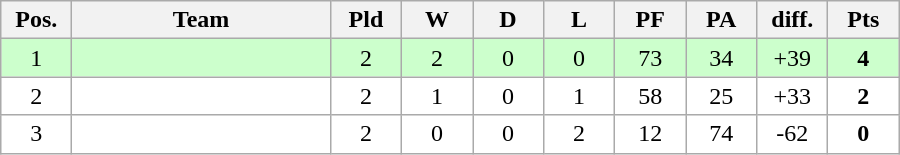<table class="wikitable" style="text-align: center;">
<tr>
<th width=40>Pos.</th>
<th width=165>Team</th>
<th width=40>Pld</th>
<th width=40>W</th>
<th width=40>D</th>
<th width=40>L</th>
<th width=40>PF</th>
<th width=40>PA</th>
<th width=40>diff.</th>
<th width=40>Pts</th>
</tr>
<tr bgcolor=#ccffcc align=center>
<td>1</td>
<td align=left></td>
<td>2</td>
<td>2</td>
<td>0</td>
<td>0</td>
<td>73</td>
<td>34</td>
<td>+39</td>
<td><strong>4</strong></td>
</tr>
<tr bgcolor=#ffffff align=center>
<td>2</td>
<td align=left></td>
<td>2</td>
<td>1</td>
<td>0</td>
<td>1</td>
<td>58</td>
<td>25</td>
<td>+33</td>
<td><strong>2</strong></td>
</tr>
<tr bgcolor=#ffffff align=center>
<td>3</td>
<td align=left></td>
<td>2</td>
<td>0</td>
<td>0</td>
<td>2</td>
<td>12</td>
<td>74</td>
<td>-62</td>
<td><strong>0</strong></td>
</tr>
</table>
